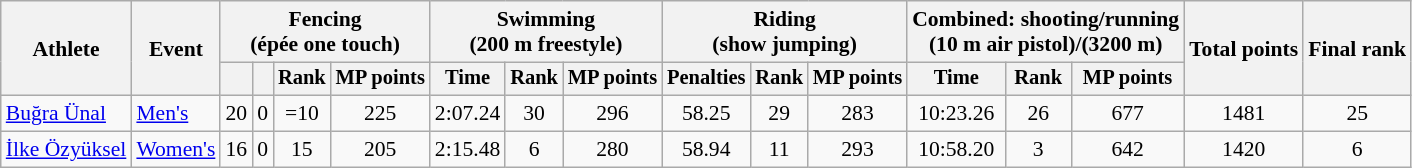<table class="wikitable" style="font-size:90%">
<tr>
<th rowspan="2">Athlete</th>
<th rowspan="2">Event</th>
<th colspan=4>Fencing<br><span>(épée one touch)</span></th>
<th colspan=3>Swimming<br><span>(200 m freestyle)</span></th>
<th colspan=3>Riding<br><span>(show jumping)</span></th>
<th colspan=3>Combined: shooting/running<br><span>(10 m air pistol)/(3200 m)</span></th>
<th rowspan=2>Total points</th>
<th rowspan=2>Final rank</th>
</tr>
<tr style="font-size:95%">
<th></th>
<th></th>
<th>Rank</th>
<th>MP points</th>
<th>Time</th>
<th>Rank</th>
<th>MP points</th>
<th>Penalties</th>
<th>Rank</th>
<th>MP points</th>
<th>Time</th>
<th>Rank</th>
<th>MP points</th>
</tr>
<tr align=center>
<td align=left><a href='#'>Buğra Ünal</a></td>
<td align=left><a href='#'>Men's</a></td>
<td>20</td>
<td>0</td>
<td>=10</td>
<td>225</td>
<td>2:07.24</td>
<td>30</td>
<td>296</td>
<td>58.25</td>
<td>29</td>
<td>283</td>
<td>10:23.26</td>
<td>26</td>
<td>677</td>
<td>1481</td>
<td>25</td>
</tr>
<tr align=center>
<td align=left><a href='#'>İlke Özyüksel</a></td>
<td align=left><a href='#'>Women's</a></td>
<td>16</td>
<td>0</td>
<td>15</td>
<td>205</td>
<td>2:15.48</td>
<td>6</td>
<td>280</td>
<td>58.94</td>
<td>11</td>
<td>293</td>
<td>10:58.20</td>
<td>3</td>
<td>642</td>
<td>1420</td>
<td>6</td>
</tr>
</table>
